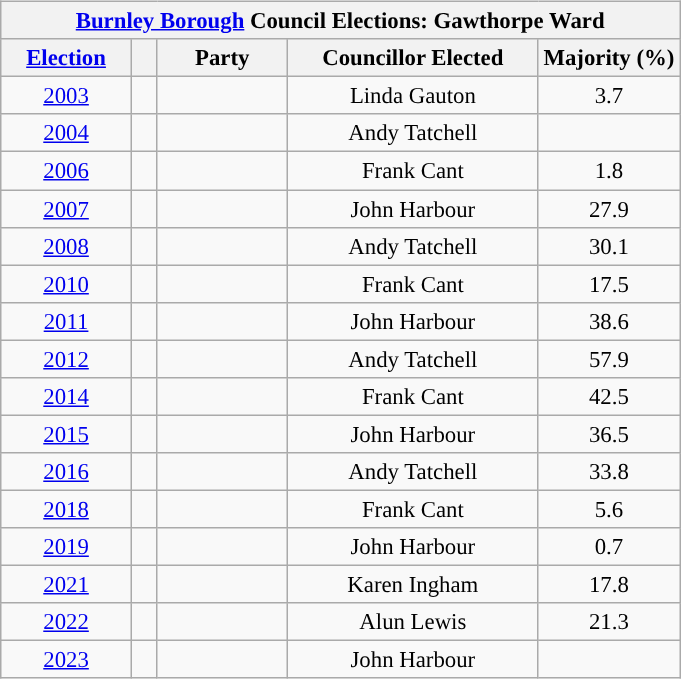<table class="wikitable" style="margin: 1em 1em 1em 0; font-size: 95%; text-align:center;" align="left">
<tr>
<th colspan="5"><a href='#'>Burnley Borough</a> Council Elections: Gawthorpe Ward</th>
</tr>
<tr>
<th style="width: 80px"><a href='#'>Election</a></th>
<th style="width: 10px"></th>
<th style="width: 80px">Party</th>
<th style="width: 160px">Councillor Elected</th>
<th>Majority (%)</th>
</tr>
<tr>
<td><a href='#'>2003</a></td>
<td style="background-color: "></td>
<td><a href='#'></a></td>
<td>Linda Gauton</td>
<td>3.7</td>
</tr>
<tr>
<td><a href='#'>2004</a></td>
<td style="background-color: "></td>
<td><a href='#'></a></td>
<td>Andy Tatchell</td>
<td></td>
</tr>
<tr>
<td><a href='#'>2006</a></td>
<td style="background-color: "></td>
<td><a href='#'></a></td>
<td>Frank Cant</td>
<td>1.8</td>
</tr>
<tr>
<td><a href='#'>2007</a></td>
<td style="background-color: "></td>
<td><a href='#'></a></td>
<td>John Harbour</td>
<td>27.9</td>
</tr>
<tr>
<td><a href='#'>2008</a></td>
<td style="background-color: "></td>
<td><a href='#'></a></td>
<td>Andy Tatchell</td>
<td>30.1</td>
</tr>
<tr>
<td><a href='#'>2010</a></td>
<td style="background-color: "></td>
<td><a href='#'></a></td>
<td>Frank Cant</td>
<td>17.5</td>
</tr>
<tr>
<td><a href='#'>2011</a></td>
<td style="background-color: "></td>
<td><a href='#'></a></td>
<td>John Harbour</td>
<td>38.6</td>
</tr>
<tr>
<td><a href='#'>2012</a></td>
<td style="background-color: "></td>
<td><a href='#'></a></td>
<td>Andy Tatchell</td>
<td>57.9</td>
</tr>
<tr>
<td><a href='#'>2014</a></td>
<td style="background-color: "></td>
<td><a href='#'></a></td>
<td>Frank Cant</td>
<td>42.5</td>
</tr>
<tr>
<td><a href='#'>2015</a></td>
<td style="background-color: "></td>
<td><a href='#'></a></td>
<td>John Harbour</td>
<td>36.5</td>
</tr>
<tr>
<td><a href='#'>2016</a></td>
<td style="background-color: "></td>
<td><a href='#'></a></td>
<td>Andy Tatchell</td>
<td>33.8</td>
</tr>
<tr>
<td><a href='#'>2018</a></td>
<td style="background-color: "></td>
<td><a href='#'></a></td>
<td>Frank Cant</td>
<td>5.6</td>
</tr>
<tr>
<td><a href='#'>2019</a></td>
<td style="background-color: "></td>
<td><a href='#'></a></td>
<td>John Harbour</td>
<td>0.7</td>
</tr>
<tr>
<td><a href='#'>2021</a></td>
<td style="background-color: "></td>
<td><a href='#'></a></td>
<td>Karen Ingham</td>
<td>17.8</td>
</tr>
<tr>
<td><a href='#'>2022</a></td>
<td style="background-color: "></td>
<td><a href='#'></a></td>
<td>Alun Lewis</td>
<td>21.3</td>
</tr>
<tr>
<td><a href='#'>2023</a></td>
<td style="background-color: "></td>
<td><a href='#'></a></td>
<td>John Harbour</td>
<td></td>
</tr>
</table>
